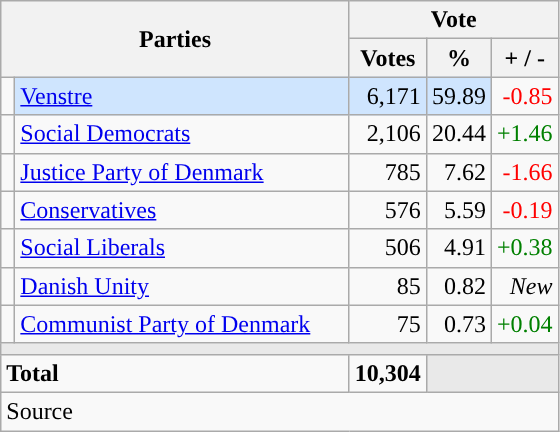<table class="wikitable" style="text-align:right;">
<tr>
<th style="text-align:centre;" rowspan="2" colspan="2" width="225">Parties</th>
<th colspan="3">Vote</th>
</tr>
<tr>
<th width="15">Votes</th>
<th width="15">%</th>
<th width="15">+ / -</th>
</tr>
<tr>
<td width="2" style="color:inherit;background:"></td>
<td bgcolor=#cfe5fe  align="left"><a href='#'>Venstre</a></td>
<td bgcolor=#cfe5fe>6,171</td>
<td bgcolor=#cfe5fe>59.89</td>
<td style=color:red;>-0.85</td>
</tr>
<tr>
<td width="2" style="color:inherit;background:"></td>
<td align="left"><a href='#'>Social Democrats</a></td>
<td>2,106</td>
<td>20.44</td>
<td style=color:green;>+1.46</td>
</tr>
<tr>
<td width="2" style="color:inherit;background:"></td>
<td align="left"><a href='#'>Justice Party of Denmark</a></td>
<td>785</td>
<td>7.62</td>
<td style=color:red;>-1.66</td>
</tr>
<tr>
<td width="2" style="color:inherit;background:"></td>
<td align="left"><a href='#'>Conservatives</a></td>
<td>576</td>
<td>5.59</td>
<td style=color:red;>-0.19</td>
</tr>
<tr>
<td width="2" style="color:inherit;background:"></td>
<td align="left"><a href='#'>Social Liberals</a></td>
<td>506</td>
<td>4.91</td>
<td style=color:green;>+0.38</td>
</tr>
<tr>
<td width="2" style="color:inherit;background:"></td>
<td align="left"><a href='#'>Danish Unity</a></td>
<td>85</td>
<td>0.82</td>
<td><em>New</em></td>
</tr>
<tr>
<td width="2" style="color:inherit;background:"></td>
<td align="left"><a href='#'>Communist Party of Denmark</a></td>
<td>75</td>
<td>0.73</td>
<td style=color:green;>+0.04</td>
</tr>
<tr>
<td colspan="7" bgcolor="#E9E9E9"></td>
</tr>
<tr>
<td align="left" colspan="2"><strong>Total</strong></td>
<td><strong>10,304</strong></td>
<td bgcolor="#E9E9E9" colspan="2"></td>
</tr>
<tr>
<td align="left" colspan="6">Source</td>
</tr>
</table>
